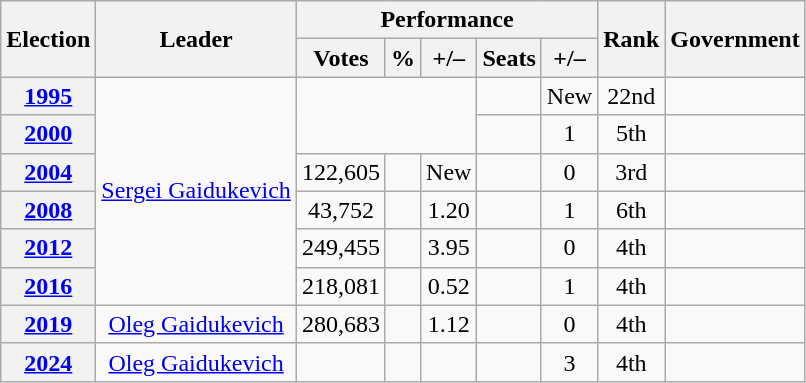<table class=wikitable style=text-align:center>
<tr>
<th rowspan="2">Election</th>
<th rowspan="2">Leader</th>
<th colspan="5" scope="col">Performance</th>
<th rowspan="2">Rank</th>
<th rowspan="2">Government</th>
</tr>
<tr>
<th>Votes</th>
<th>%</th>
<th>+/–</th>
<th>Seats</th>
<th>+/–</th>
</tr>
<tr>
<th><a href='#'>1995</a></th>
<td rowspan="6"><a href='#'>Sergei Gaidukevich</a></td>
<td rowspan="2" colspan="3"></td>
<td></td>
<td>New</td>
<td>22nd</td>
<td></td>
</tr>
<tr>
<th><a href='#'>2000</a></th>
<td></td>
<td> 1</td>
<td> 5th</td>
<td></td>
</tr>
<tr>
<th><a href='#'>2004</a></th>
<td>122,605</td>
<td></td>
<td>New</td>
<td></td>
<td> 0</td>
<td> 3rd</td>
<td></td>
</tr>
<tr>
<th><a href='#'>2008</a></th>
<td>43,752</td>
<td></td>
<td> 1.20</td>
<td></td>
<td> 1</td>
<td> 6th</td>
<td></td>
</tr>
<tr>
<th><a href='#'>2012</a></th>
<td>249,455</td>
<td></td>
<td> 3.95</td>
<td></td>
<td> 0</td>
<td> 4th</td>
<td></td>
</tr>
<tr>
<th><a href='#'>2016</a></th>
<td>218,081</td>
<td></td>
<td> 0.52</td>
<td></td>
<td> 1</td>
<td> 4th</td>
<td></td>
</tr>
<tr>
<th><a href='#'>2019</a></th>
<td rowspan="1"><a href='#'>Oleg Gaidukevich</a></td>
<td>280,683</td>
<td></td>
<td> 1.12</td>
<td></td>
<td> 0</td>
<td> 4th</td>
<td></td>
</tr>
<tr>
<th><a href='#'>2024</a></th>
<td rowspan="1"><a href='#'>Oleg Gaidukevich</a></td>
<td></td>
<td></td>
<td></td>
<td></td>
<td> 3</td>
<td> 4th</td>
<td></td>
</tr>
</table>
